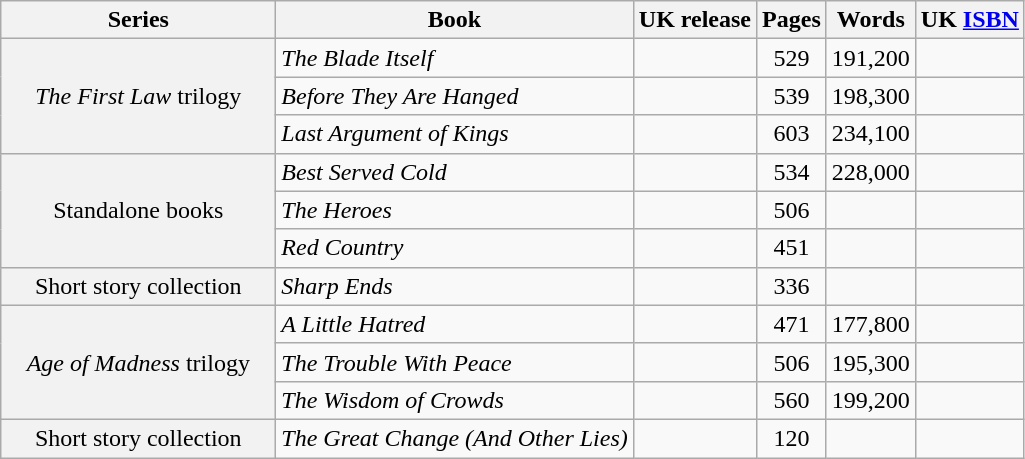<table class="wikitable sortable" style="border: none">
<tr>
<th scope=col style="min-width: 11em">Series</th>
<th scope=col style="min-width: 12em">Book</th>
<th scope=col>UK release</th>
<th scope=col>Pages</th>
<th scope=col>Words</th>
<th class=unsortable>UK <a href='#'>ISBN</a></th>
</tr>
<tr>
<th scope=row rowspan=3 style="font-weight: normal"><em>The First Law</em> trilogy</th>
<td><em>The Blade Itself</em></td>
<td></td>
<td align=center>529</td>
<td align=center>191,200</td>
<td></td>
</tr>
<tr>
<td><em>Before They Are Hanged</em></td>
<td></td>
<td align=center>539</td>
<td align=center>198,300</td>
<td></td>
</tr>
<tr>
<td><em>Last Argument of Kings</em></td>
<td></td>
<td align=center>603</td>
<td align=center>234,100</td>
<td></td>
</tr>
<tr>
<th scope=row rowspan=3 style="font-weight: normal">Standalone books</th>
<td><em>Best Served Cold</em></td>
<td></td>
<td align=center>534</td>
<td align=center>228,000</td>
<td></td>
</tr>
<tr>
<td><em>The Heroes</em></td>
<td></td>
<td align=center>506</td>
<td></td>
<td></td>
</tr>
<tr>
<td><em>Red Country</em></td>
<td></td>
<td align=center>451</td>
<td></td>
<td></td>
</tr>
<tr>
<th scope=row rowspan=1 style="font-weight: normal">Short story collection</th>
<td><em>Sharp Ends</em></td>
<td></td>
<td align=center>336</td>
<td></td>
<td></td>
</tr>
<tr>
<th scope=row rowspan=3 style="font-weight: normal"><em>Age of Madness</em> trilogy</th>
<td><em>A Little Hatred</em></td>
<td></td>
<td align=center>471</td>
<td align=center>177,800</td>
<td></td>
</tr>
<tr>
<td><em>The Trouble With Peace</em></td>
<td></td>
<td align=center>506</td>
<td align=center>195,300</td>
<td></td>
</tr>
<tr>
<td><em>The Wisdom of Crowds</em></td>
<td></td>
<td align=center>560</td>
<td align=center>199,200</td>
<td></td>
</tr>
<tr>
<th scope=row rowspan=1 style="font-weight: normal">Short story collection</th>
<td><em>The Great Change (And Other Lies)</em></td>
<td></td>
<td align=center>120</td>
<td></td>
<td></td>
</tr>
</table>
